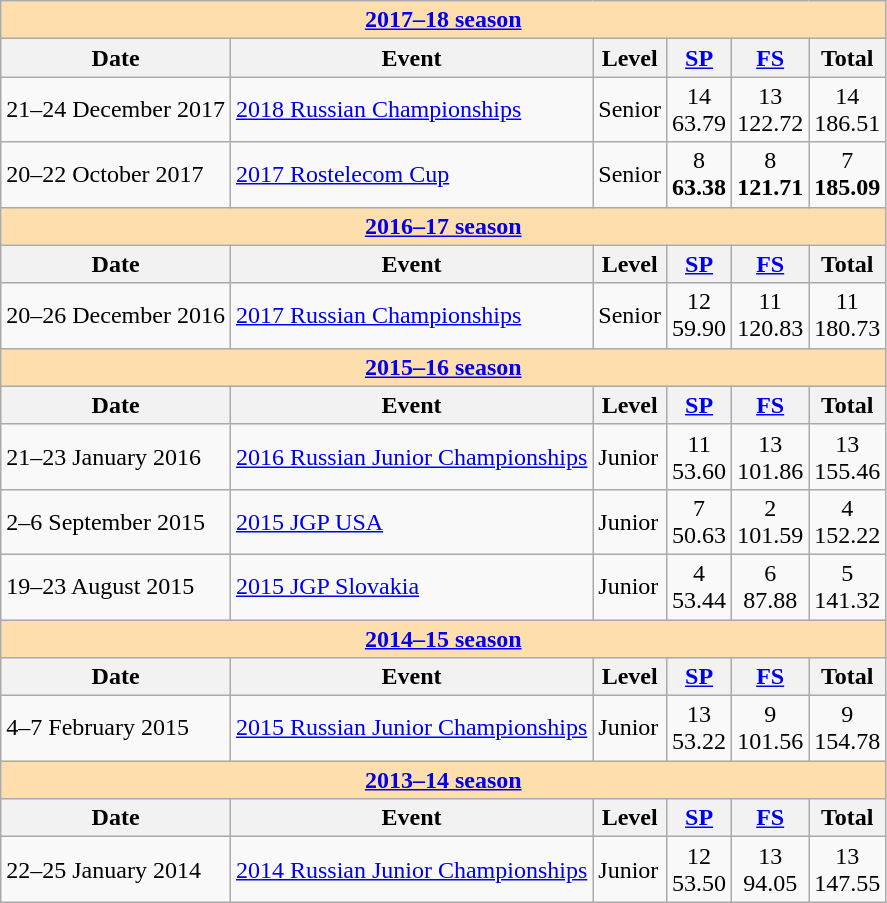<table class="wikitable">
<tr>
<td style="background-color: #ffdead; " colspan=6 align=center><a href='#'><strong>2017–18 season</strong></a></td>
</tr>
<tr>
<th>Date</th>
<th>Event</th>
<th>Level</th>
<th><a href='#'>SP</a></th>
<th><a href='#'>FS</a></th>
<th>Total</th>
</tr>
<tr>
<td>21–24 December 2017</td>
<td><a href='#'>2018 Russian Championships</a></td>
<td>Senior</td>
<td align=center>14 <br> 63.79</td>
<td align=center>13 <br> 122.72</td>
<td align=center>14 <br> 186.51</td>
</tr>
<tr>
<td>20–22 October 2017</td>
<td><a href='#'>2017 Rostelecom Cup</a></td>
<td>Senior</td>
<td align=center>8 <br> <strong>63.38</strong></td>
<td align=center>8 <br> <strong>121.71</strong></td>
<td align=center>7 <br> <strong>185.09</strong></td>
</tr>
<tr>
<td style="background-color: #ffdead; " colspan=6 align=center><a href='#'><strong>2016–17 season</strong></a></td>
</tr>
<tr>
<th>Date</th>
<th>Event</th>
<th>Level</th>
<th><a href='#'>SP</a></th>
<th><a href='#'>FS</a></th>
<th>Total</th>
</tr>
<tr>
<td>20–26 December 2016</td>
<td><a href='#'>2017 Russian Championships</a></td>
<td>Senior</td>
<td align=center>12 <br> 59.90</td>
<td align=center>11 <br> 120.83</td>
<td align=center>11 <br> 180.73</td>
</tr>
<tr>
<td style="background-color: #ffdead; " colspan=6 align=center><a href='#'><strong>2015–16 season</strong></a></td>
</tr>
<tr>
<th>Date</th>
<th>Event</th>
<th>Level</th>
<th><a href='#'>SP</a></th>
<th><a href='#'>FS</a></th>
<th>Total</th>
</tr>
<tr>
<td>21–23 January 2016</td>
<td><a href='#'>2016 Russian Junior Championships</a></td>
<td>Junior</td>
<td align=center>11 <br> 53.60</td>
<td align=center>13 <br> 101.86</td>
<td align=center>13 <br> 155.46</td>
</tr>
<tr>
<td>2–6 September 2015</td>
<td><a href='#'>2015 JGP USA</a></td>
<td>Junior</td>
<td align=center>7 <br> 50.63</td>
<td align=center>2 <br> 101.59</td>
<td align=center>4 <br> 152.22</td>
</tr>
<tr>
<td>19–23 August 2015</td>
<td><a href='#'>2015 JGP Slovakia</a></td>
<td>Junior</td>
<td align=center>4 <br> 53.44</td>
<td align=center>6 <br> 87.88</td>
<td align=center>5 <br> 141.32</td>
</tr>
<tr>
<td style="background-color: #ffdead; " colspan=6 align=center><a href='#'><strong>2014–15 season</strong></a></td>
</tr>
<tr>
<th>Date</th>
<th>Event</th>
<th>Level</th>
<th><a href='#'>SP</a></th>
<th><a href='#'>FS</a></th>
<th>Total</th>
</tr>
<tr>
<td>4–7 February 2015</td>
<td><a href='#'>2015 Russian Junior Championships</a></td>
<td>Junior</td>
<td align=center>13 <br> 53.22</td>
<td align=center>9 <br> 101.56</td>
<td align=center>9 <br> 154.78</td>
</tr>
<tr>
<td style="background-color: #ffdead; " colspan=6 align=center><a href='#'><strong>2013–14 season</strong></a></td>
</tr>
<tr>
<th>Date</th>
<th>Event</th>
<th>Level</th>
<th><a href='#'>SP</a></th>
<th><a href='#'>FS</a></th>
<th>Total</th>
</tr>
<tr>
<td>22–25 January 2014</td>
<td><a href='#'>2014 Russian Junior Championships</a></td>
<td>Junior</td>
<td align=center>12 <br> 53.50</td>
<td align=center>13 <br> 94.05</td>
<td align=center>13 <br> 147.55</td>
</tr>
</table>
